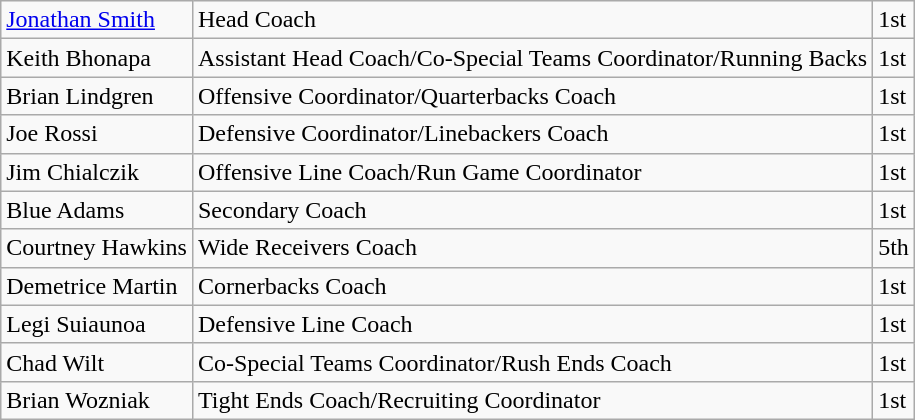<table class="wikitable">
<tr>
<td><a href='#'>Jonathan Smith</a></td>
<td>Head Coach</td>
<td>1st</td>
</tr>
<tr>
<td>Keith Bhonapa</td>
<td>Assistant Head Coach/Co-Special Teams Coordinator/Running Backs</td>
<td>1st</td>
</tr>
<tr>
<td>Brian Lindgren</td>
<td>Offensive Coordinator/Quarterbacks Coach</td>
<td>1st</td>
</tr>
<tr>
<td>Joe Rossi</td>
<td>Defensive Coordinator/Linebackers Coach</td>
<td>1st</td>
</tr>
<tr>
<td>Jim Chialczik</td>
<td>Offensive Line Coach/Run Game Coordinator</td>
<td>1st</td>
</tr>
<tr>
<td>Blue Adams</td>
<td>Secondary Coach</td>
<td>1st</td>
</tr>
<tr>
<td>Courtney Hawkins</td>
<td>Wide Receivers Coach</td>
<td>5th</td>
</tr>
<tr>
<td>Demetrice Martin</td>
<td>Cornerbacks Coach</td>
<td>1st</td>
</tr>
<tr>
<td>Legi Suiaunoa</td>
<td>Defensive Line Coach</td>
<td>1st</td>
</tr>
<tr>
<td>Chad Wilt</td>
<td>Co-Special Teams Coordinator/Rush Ends Coach</td>
<td>1st</td>
</tr>
<tr>
<td>Brian Wozniak</td>
<td>Tight Ends Coach/Recruiting Coordinator</td>
<td>1st</td>
</tr>
</table>
